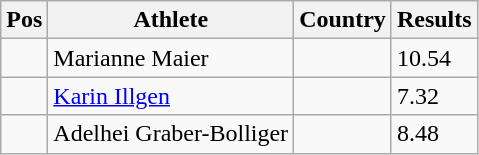<table class="wikitable">
<tr>
<th>Pos</th>
<th>Athlete</th>
<th>Country</th>
<th>Results</th>
</tr>
<tr>
<td align="center"></td>
<td>Marianne Maier</td>
<td></td>
<td>10.54</td>
</tr>
<tr>
<td align="center"></td>
<td><a href='#'>Karin Illgen</a></td>
<td></td>
<td>7.32</td>
</tr>
<tr>
<td align="center"></td>
<td>Adelhei Graber-Bolliger</td>
<td></td>
<td>8.48</td>
</tr>
</table>
